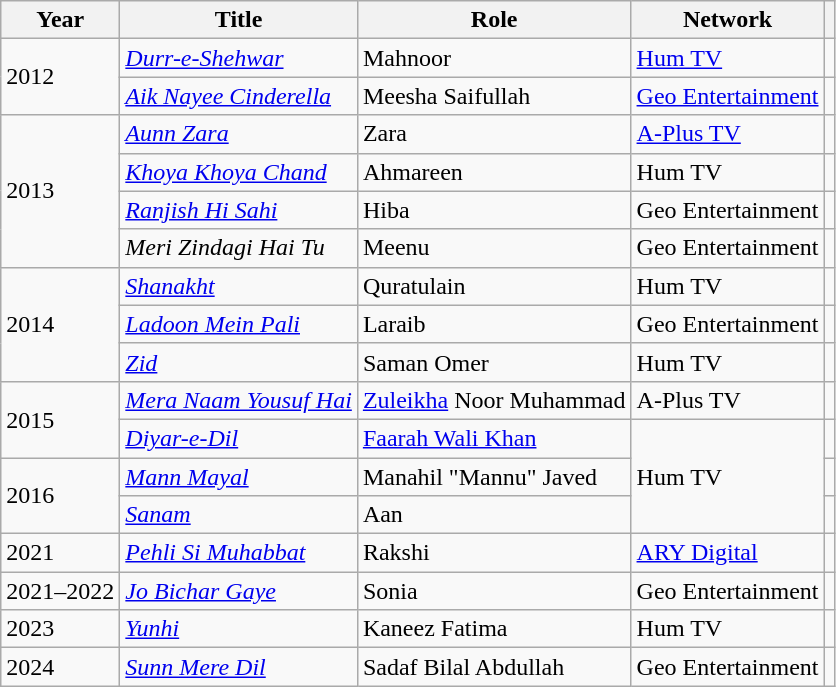<table class="wikitable">
<tr>
<th>Year</th>
<th>Title</th>
<th>Role</th>
<th>Network</th>
<th></th>
</tr>
<tr>
<td rowspan="2">2012</td>
<td><em><a href='#'>Durr-e-Shehwar</a></em></td>
<td>Mahnoor</td>
<td><a href='#'>Hum TV</a></td>
<td></td>
</tr>
<tr>
<td><em><a href='#'>Aik Nayee Cinderella</a></em></td>
<td>Meesha Saifullah</td>
<td><a href='#'>Geo Entertainment</a></td>
<td></td>
</tr>
<tr>
<td rowspan="4">2013</td>
<td><em><a href='#'>Aunn Zara</a></em></td>
<td>Zara</td>
<td><a href='#'>A-Plus TV</a></td>
<td></td>
</tr>
<tr>
<td><em><a href='#'>Khoya Khoya Chand</a></em></td>
<td>Ahmareen</td>
<td>Hum TV</td>
<td></td>
</tr>
<tr>
<td><em><a href='#'>Ranjish Hi Sahi</a></em></td>
<td>Hiba</td>
<td>Geo Entertainment</td>
<td></td>
</tr>
<tr>
<td><em>Meri Zindagi Hai Tu</em></td>
<td>Meenu</td>
<td>Geo Entertainment</td>
<td></td>
</tr>
<tr>
<td rowspan="3">2014</td>
<td><em><a href='#'>Shanakht</a></em></td>
<td>Quratulain</td>
<td>Hum TV</td>
<td></td>
</tr>
<tr>
<td><em><a href='#'>Ladoon Mein Pali</a></em></td>
<td>Laraib</td>
<td>Geo Entertainment</td>
<td></td>
</tr>
<tr>
<td><em><a href='#'>Zid</a></em></td>
<td>Saman Omer</td>
<td>Hum TV</td>
<td></td>
</tr>
<tr>
<td rowspan="2">2015</td>
<td><em><a href='#'>Mera Naam Yousuf Hai</a></em></td>
<td><a href='#'>Zuleikha</a> Noor Muhammad</td>
<td>A-Plus TV</td>
<td></td>
</tr>
<tr>
<td><em><a href='#'>Diyar-e-Dil</a></em></td>
<td><a href='#'>Faarah Wali Khan</a></td>
<td rowspan="3">Hum TV</td>
<td></td>
</tr>
<tr>
<td rowspan="2">2016</td>
<td><em><a href='#'>Mann Mayal</a></em></td>
<td>Manahil "Mannu" Javed</td>
<td></td>
</tr>
<tr>
<td><em><a href='#'>Sanam</a></em></td>
<td>Aan</td>
<td></td>
</tr>
<tr>
<td>2021</td>
<td><em><a href='#'>Pehli Si Muhabbat</a></em></td>
<td>Rakshi</td>
<td><a href='#'>ARY Digital</a></td>
<td></td>
</tr>
<tr>
<td>2021–2022</td>
<td><em><a href='#'>Jo Bichar Gaye</a></em></td>
<td>Sonia</td>
<td>Geo Entertainment</td>
<td></td>
</tr>
<tr>
<td>2023</td>
<td><em><a href='#'>Yunhi</a></em></td>
<td>Kaneez Fatima</td>
<td>Hum TV</td>
<td></td>
</tr>
<tr>
<td>2024</td>
<td><em><a href='#'>Sunn Mere Dil</a></em></td>
<td>Sadaf Bilal Abdullah</td>
<td>Geo Entertainment</td>
<td></td>
</tr>
</table>
